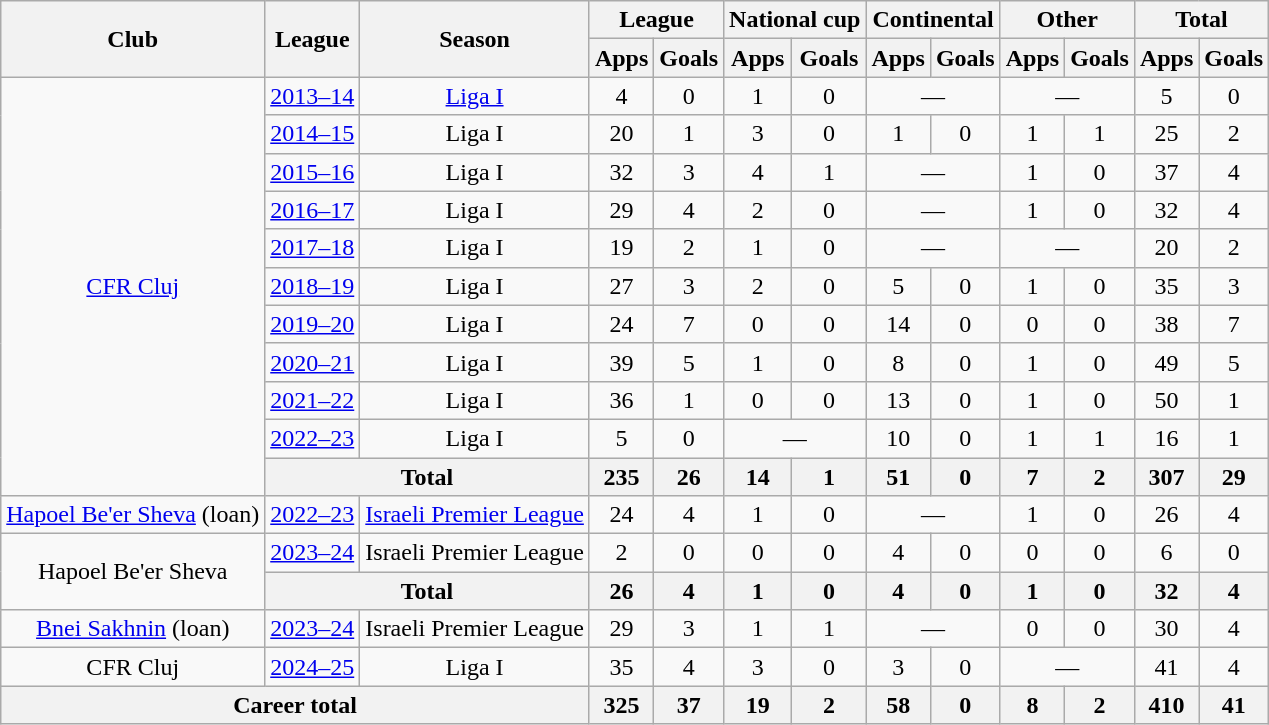<table class="wikitable" style="text-align:center">
<tr>
<th rowspan="2">Club</th>
<th rowspan="2">League</th>
<th rowspan="2">Season</th>
<th colspan="2">League</th>
<th colspan="2">National cup</th>
<th colspan="2">Continental</th>
<th colspan="2">Other</th>
<th colspan="2">Total</th>
</tr>
<tr>
<th>Apps</th>
<th>Goals</th>
<th>Apps</th>
<th>Goals</th>
<th>Apps</th>
<th>Goals</th>
<th>Apps</th>
<th>Goals</th>
<th>Apps</th>
<th>Goals</th>
</tr>
<tr>
<td rowspan="11"><a href='#'>CFR Cluj</a></td>
<td><a href='#'>2013–14</a></td>
<td><a href='#'>Liga I</a></td>
<td>4</td>
<td>0</td>
<td>1</td>
<td>0</td>
<td colspan="2">—</td>
<td colspan="2">—</td>
<td>5</td>
<td>0</td>
</tr>
<tr>
<td><a href='#'>2014–15</a></td>
<td>Liga I</td>
<td>20</td>
<td>1</td>
<td>3</td>
<td>0</td>
<td>1</td>
<td>0</td>
<td>1</td>
<td>1</td>
<td>25</td>
<td>2</td>
</tr>
<tr>
<td><a href='#'>2015–16</a></td>
<td>Liga I</td>
<td>32</td>
<td>3</td>
<td>4</td>
<td>1</td>
<td colspan="2">—</td>
<td>1</td>
<td>0</td>
<td>37</td>
<td>4</td>
</tr>
<tr>
<td><a href='#'>2016–17</a></td>
<td>Liga I</td>
<td>29</td>
<td>4</td>
<td>2</td>
<td>0</td>
<td colspan="2">—</td>
<td>1</td>
<td>0</td>
<td>32</td>
<td>4</td>
</tr>
<tr>
<td><a href='#'>2017–18</a></td>
<td>Liga I</td>
<td>19</td>
<td>2</td>
<td>1</td>
<td>0</td>
<td colspan="2">—</td>
<td colspan="2">—</td>
<td>20</td>
<td>2</td>
</tr>
<tr>
<td><a href='#'>2018–19</a></td>
<td>Liga I</td>
<td>27</td>
<td>3</td>
<td>2</td>
<td>0</td>
<td>5</td>
<td>0</td>
<td>1</td>
<td>0</td>
<td>35</td>
<td>3</td>
</tr>
<tr>
<td><a href='#'>2019–20</a></td>
<td>Liga I</td>
<td>24</td>
<td>7</td>
<td>0</td>
<td>0</td>
<td>14</td>
<td>0</td>
<td>0</td>
<td>0</td>
<td>38</td>
<td>7</td>
</tr>
<tr>
<td><a href='#'>2020–21</a></td>
<td>Liga I</td>
<td>39</td>
<td>5</td>
<td>1</td>
<td>0</td>
<td>8</td>
<td>0</td>
<td>1</td>
<td>0</td>
<td>49</td>
<td>5</td>
</tr>
<tr>
<td><a href='#'>2021–22</a></td>
<td>Liga I</td>
<td>36</td>
<td>1</td>
<td>0</td>
<td>0</td>
<td>13</td>
<td>0</td>
<td>1</td>
<td>0</td>
<td>50</td>
<td>1</td>
</tr>
<tr>
<td><a href='#'>2022–23</a></td>
<td>Liga I</td>
<td>5</td>
<td>0</td>
<td colspan="2">—</td>
<td>10</td>
<td>0</td>
<td>1</td>
<td>1</td>
<td>16</td>
<td>1</td>
</tr>
<tr>
<th colspan="2">Total</th>
<th>235</th>
<th>26</th>
<th>14</th>
<th>1</th>
<th>51</th>
<th>0</th>
<th>7</th>
<th>2</th>
<th>307</th>
<th>29</th>
</tr>
<tr>
<td rowspan="1"><a href='#'>Hapoel Be'er Sheva</a> (loan)</td>
<td><a href='#'>2022–23</a></td>
<td><a href='#'>Israeli Premier League</a></td>
<td>24</td>
<td>4</td>
<td>1</td>
<td>0</td>
<td colspan="2">—</td>
<td>1</td>
<td>0</td>
<td>26</td>
<td>4</td>
</tr>
<tr>
<td rowspan="2">Hapoel Be'er Sheva</td>
<td><a href='#'>2023–24</a></td>
<td>Israeli Premier League</td>
<td>2</td>
<td>0</td>
<td>0</td>
<td>0</td>
<td>4</td>
<td>0</td>
<td>0</td>
<td>0</td>
<td>6</td>
<td>0</td>
</tr>
<tr>
<th colspan="2">Total</th>
<th>26</th>
<th>4</th>
<th>1</th>
<th>0</th>
<th>4</th>
<th>0</th>
<th>1</th>
<th>0</th>
<th>32</th>
<th>4</th>
</tr>
<tr>
<td><a href='#'>Bnei Sakhnin</a> (loan)</td>
<td><a href='#'>2023–24</a></td>
<td>Israeli Premier League</td>
<td>29</td>
<td>3</td>
<td>1</td>
<td>1</td>
<td colspan="2">—</td>
<td>0</td>
<td>0</td>
<td>30</td>
<td>4</td>
</tr>
<tr>
<td>CFR Cluj</td>
<td><a href='#'>2024–25</a></td>
<td>Liga I</td>
<td>35</td>
<td>4</td>
<td>3</td>
<td>0</td>
<td>3</td>
<td>0</td>
<td colspan="2">—</td>
<td>41</td>
<td>4</td>
</tr>
<tr>
<th colspan="3">Career total</th>
<th>325</th>
<th>37</th>
<th>19</th>
<th>2</th>
<th>58</th>
<th>0</th>
<th>8</th>
<th>2</th>
<th>410</th>
<th>41</th>
</tr>
</table>
